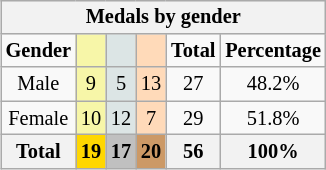<table class="wikitable" style="font-size:85%; float:right">
<tr style="background:#efefef;">
<th colspan=6>Medals by gender</th>
</tr>
<tr align=center>
<td><strong>Gender</strong></td>
<td style="background:#f7f6a8;"></td>
<td style="background:#dce5e5;"></td>
<td style="background:#ffdab9;"></td>
<td><strong>Total</strong></td>
<td><strong>Percentage</strong></td>
</tr>
<tr align=center>
<td>Male</td>
<td style="background:#F7F6A8;">9</td>
<td style="background:#DCE5E5;">5</td>
<td style="background:#FFDAB9;">13</td>
<td>27</td>
<td>48.2%</td>
</tr>
<tr align=center>
<td>Female</td>
<td style="background:#F7F6A8;">10</td>
<td style="background:#DCE5E5;">12</td>
<td style="background:#FFDAB9;">7</td>
<td>29</td>
<td>51.8%</td>
</tr>
<tr align=center>
<th>Total</th>
<th style="background:gold;">19</th>
<th style="background:silver;">17</th>
<th style="background:#c96;">20</th>
<th>56</th>
<th>100%</th>
</tr>
</table>
